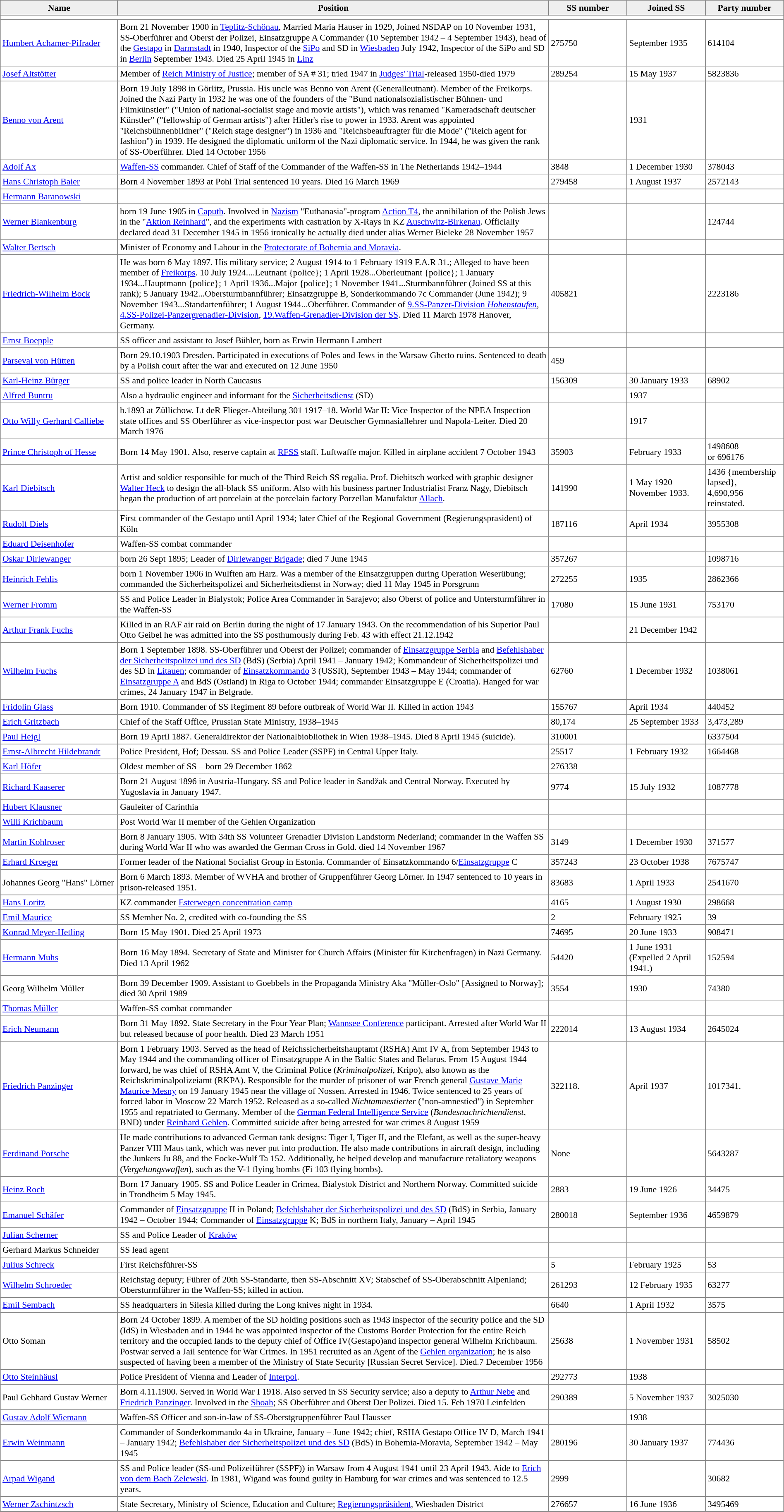<table align="center" border="1" cellpadding="3" cellspacing="0" style="font-size: 90%; border: gray solid 1px; border-collapse: collapse; text-align: middle;">
<tr>
<th bgcolor="#efefef" style="width: 15%">Name</th>
<th bgcolor="#efefef" style="width: 55%">Position</th>
<th bgcolor="#efefef" style="width: 10%">SS number</th>
<th bgcolor="#efefef" style="width: 10%">Joined SS</th>
<th bgcolor="#efefef" style="width: 10%">Party number</th>
</tr>
<tr>
<td colspan=5></td>
</tr>
<tr>
<td><a href='#'>Humbert Achamer-Pifrader</a></td>
<td>Born 21 November 1900 in <a href='#'>Teplitz-Schönau</a>, Married Maria Hauser in 1929, Joined NSDAP on 10 November 1931, SS-Oberführer and Oberst der Polizei, Einsatzgruppe A Commander (10 September 1942 – 4 September 1943), head of the <a href='#'>Gestapo</a> in <a href='#'>Darmstadt</a> in 1940, Inspector of the <a href='#'>SiPo</a> and SD in <a href='#'>Wiesbaden</a> July 1942, Inspector of the SiPo and SD in <a href='#'>Berlin</a> September 1943. Died 25 April 1945 in <a href='#'>Linz</a></td>
<td>275750</td>
<td>September 1935</td>
<td>614104</td>
</tr>
<tr>
<td><a href='#'>Josef Altstötter</a></td>
<td>Member of <a href='#'>Reich Ministry of Justice</a>; member of SA # 31; tried 1947 in <a href='#'>Judges' Trial</a>-released 1950-died 1979</td>
<td>289254</td>
<td>15 May 1937</td>
<td>5823836</td>
</tr>
<tr>
<td><a href='#'>Benno von Arent</a></td>
<td>Born 19 July 1898 in Görlitz, Prussia. His uncle was Benno von Arent (Generalleutnant). Member of the Freikorps. Joined the Nazi Party in 1932 he was one of the founders of the "Bund nationalsozialistischer Bühnen- und Filmkünstler" ("Union of national-socialist stage and movie artists"), which was renamed "Kameradschaft deutscher Künstler" ("fellowship of German artists") after Hitler's rise to power in 1933. Arent was appointed "Reichsbühnenbildner" ("Reich stage designer") in 1936 and "Reichsbeauftragter für die Mode" ("Reich agent for fashion") in 1939. He designed the diplomatic uniform of the Nazi diplomatic service. In 1944, he was given the rank of SS-Oberführer. Died 14 October 1956</td>
<td></td>
<td>1931</td>
<td></td>
</tr>
<tr>
<td><a href='#'>Adolf Ax</a></td>
<td><a href='#'>Waffen-SS</a> commander. Chief of Staff of the Commander of the Waffen-SS in The Netherlands 1942–1944</td>
<td>3848</td>
<td>1 December 1930</td>
<td>378043</td>
</tr>
<tr>
<td><a href='#'>Hans Christoph Baier</a></td>
<td>Born 4 November 1893 at Pohl Trial sentenced 10 years. Died 16 March 1969</td>
<td>279458</td>
<td>1 August 1937</td>
<td>2572143</td>
</tr>
<tr>
<td><a href='#'>Hermann Baranowski</a></td>
<td></td>
<td></td>
<td></td>
<td></td>
</tr>
<tr>
<td><a href='#'>Werner Blankenburg</a></td>
<td>born 19 June 1905 in <a href='#'>Caputh</a>. Involved in <a href='#'>Nazism</a> "Euthanasia"-program <a href='#'>Action T4</a>, the annihilation of the Polish Jews in the "<a href='#'>Aktion Reinhard</a>", and the experiments with castration by X-Rays in KZ <a href='#'>Auschwitz-Birkenau</a>. Officially declared dead 31 December 1945 in 1956 ironically he actually died under alias Werner Bieleke 28 November 1957</td>
<td></td>
<td></td>
<td>124744</td>
</tr>
<tr>
<td><a href='#'>Walter Bertsch</a></td>
<td>Minister of Economy and Labour in the <a href='#'>Protectorate of Bohemia and Moravia</a>.</td>
<td></td>
<td></td>
<td></td>
</tr>
<tr>
<td><a href='#'>Friedrich-Wilhelm Bock</a></td>
<td>He was born 6 May 1897. His military service; 2 August 1914 to 1 February 1919 F.A.R 31.; Alleged to have been member of <a href='#'>Freikorps</a>. 10 July 1924....Leutnant {police}; 1 April 1928...Oberleutnant {police}; 1 January 1934...Hauptmann {police}; 1 April 1936...Major {police}; 1 November 1941...Sturmbannführer (Joined SS at this rank); 5 January 1942...Obersturmbannführer; Einsatzgruppe B, Sonderkommando 7c Commander (June 1942); 9 November 1943...Standartenführer; 1 August 1944...Oberführer. Commander of <a href='#'>9.SS-Panzer-Division <em>Hohenstaufen</em></a>, <a href='#'>4.SS-Polizei-Panzergrenadier-Division</a>, <a href='#'>19.Waffen-Grenadier-Division der SS</a>. Died 11 March 1978 Hanover, Germany.</td>
<td>405821</td>
<td></td>
<td>2223186</td>
</tr>
<tr>
<td><a href='#'>Ernst Boepple</a></td>
<td>SS officer and assistant to Josef Bühler, born as Erwin Hermann Lambert</td>
<td></td>
<td></td>
<td></td>
</tr>
<tr>
<td><a href='#'>Parseval von Hütten</a></td>
<td>Born 29.10.1903 Dresden. Participated in executions of Poles and Jews in the Warsaw Ghetto ruins. Sentenced to death by a Polish court after the war and executed on 12 June 1950</td>
<td>459</td>
<td></td>
<td></td>
</tr>
<tr>
<td><a href='#'>Karl-Heinz Bürger</a></td>
<td>SS and police leader in North Caucasus</td>
<td>156309</td>
<td>30 January 1933</td>
<td>68902</td>
</tr>
<tr>
<td><a href='#'>Alfred Buntru</a></td>
<td>Also a hydraulic engineer and informant for the <a href='#'>Sicherheitsdienst</a> (SD)</td>
<td></td>
<td>1937</td>
<td></td>
</tr>
<tr>
<td><a href='#'>Otto Willy Gerhard Calliebe</a></td>
<td>b.1893 at Züllichow. Lt deR Flieger-Abteilung 301 1917–18. World War II: Vice Inspector of the NPEA Inspection state offices and SS Oberführer as vice-inspector post war Deutscher Gymnasiallehrer und Napola-Leiter. Died 20 March 1976</td>
<td></td>
<td>1917</td>
<td></td>
</tr>
<tr>
<td><a href='#'>Prince Christoph of Hesse</a></td>
<td>Born 14 May 1901. Also, reserve captain at <a href='#'>RFSS</a> staff. Luftwaffe major. Killed in airplane accident 7 October 1943</td>
<td>35903</td>
<td>February 1933</td>
<td>1498608<br>or 696176</td>
</tr>
<tr>
<td><a href='#'>Karl Diebitsch</a></td>
<td>Artist and soldier responsible for much of the Third Reich SS regalia. Prof. Diebitsch worked with graphic designer <a href='#'>Walter Heck</a> to design the all-black SS uniform. Also with his business partner Industrialist Franz Nagy, Diebitsch began the production of art porcelain at the porcelain factory Porzellan Manufaktur <a href='#'>Allach</a>.</td>
<td>141990</td>
<td>1 May 1920<br>November 1933.</td>
<td>1436 {membership lapsed},<br> 4,690,956 reinstated.</td>
</tr>
<tr>
<td><a href='#'>Rudolf Diels</a></td>
<td>First commander of the Gestapo until April 1934; later Chief of the Regional Government (Regierungsprasident) of Köln</td>
<td>187116</td>
<td>April 1934</td>
<td>3955308</td>
</tr>
<tr>
<td><a href='#'>Eduard Deisenhofer</a></td>
<td>Waffen-SS combat commander</td>
<td></td>
<td></td>
<td></td>
</tr>
<tr>
<td><a href='#'>Oskar Dirlewanger</a></td>
<td>born 26 Sept 1895; Leader of <a href='#'>Dirlewanger Brigade</a>; died 7 June 1945</td>
<td>357267</td>
<td></td>
<td>1098716</td>
</tr>
<tr>
<td><a href='#'>Heinrich Fehlis</a></td>
<td>born 1 November 1906 in Wulften am Harz. Was a member of the Einsatzgruppen during Operation Weserübung; commanded the Sicherheitspolizei and Sicherheitsdienst in Norway; died 11 May 1945 in Porsgrunn</td>
<td>272255</td>
<td>1935</td>
<td>2862366</td>
</tr>
<tr>
<td><a href='#'>Werner Fromm</a></td>
<td>SS and Police Leader in Bialystok; Police Area Commander in Sarajevo; also Oberst of police and Untersturmführer in the Waffen-SS</td>
<td>17080</td>
<td>15 June 1931</td>
<td>753170</td>
</tr>
<tr>
<td><a href='#'>Arthur Frank Fuchs</a></td>
<td>Killed in an RAF air raid on Berlin during the night of 17 January 1943. On the recommendation of his Superior Paul Otto Geibel he was admitted into the SS posthumously during Feb. 43 with effect 21.12.1942</td>
<td></td>
<td>21 December 1942</td>
<td></td>
</tr>
<tr>
<td><a href='#'>Wilhelm Fuchs</a></td>
<td>Born 1 September 1898. SS-Oberführer und Oberst der Polizei; commander of <a href='#'>Einsatzgruppe Serbia</a> and <a href='#'>Befehlshaber der Sicherheitspolizei und des SD</a> (BdS) (Serbia) April 1941 – January 1942; Kommandeur of Sicherheitspolizei und des SD in <a href='#'>Litauen</a>; commander of <a href='#'>Einsatzkommando</a> 3 (USSR), September 1943 – May 1944; commander of <a href='#'>Einsatzgruppe A</a> and BdS (Ostland) in Riga to October 1944; commander Einsatzgruppe E (Croatia). Hanged for war crimes, 24 January 1947 in Belgrade.</td>
<td>62760</td>
<td>1 December 1932</td>
<td>1038061</td>
</tr>
<tr>
<td><a href='#'>Fridolin Glass</a></td>
<td>Born 1910. Commander of SS Regiment 89 before outbreak of World War II. Killed in action 1943</td>
<td>155767</td>
<td>April 1934</td>
<td>440452</td>
</tr>
<tr>
<td><a href='#'>Erich Gritzbach</a></td>
<td>Chief of the Staff Office, Prussian State Ministry, 1938–1945</td>
<td>80,174</td>
<td>25 September 1933</td>
<td>3,473,289</td>
</tr>
<tr>
<td><a href='#'>Paul Heigl</a></td>
<td>Born 19 April 1887. Generaldirektor der Nationalbiobliothek in Wien 1938–1945. Died 8 April 1945 (suicide).</td>
<td>310001</td>
<td></td>
<td>6337504</td>
</tr>
<tr>
<td><a href='#'>Ernst-Albrecht Hildebrandt</a></td>
<td>Police President, Hof; Dessau. SS and Police Leader (SSPF) in Central Upper Italy.</td>
<td>25517</td>
<td>1 February 1932</td>
<td>1664468</td>
</tr>
<tr>
<td><a href='#'>Karl Höfer</a></td>
<td>Oldest member of SS – born 29 December 1862</td>
<td>276338</td>
<td></td>
<td></td>
</tr>
<tr>
<td><a href='#'>Richard Kaaserer</a></td>
<td>Born 21 August 1896 in Austria-Hungary. SS and Police leader in Sandžak and Central Norway. Executed by Yugoslavia in January 1947.</td>
<td>9774</td>
<td>15 July 1932</td>
<td>1087778</td>
</tr>
<tr>
<td><a href='#'>Hubert Klausner</a></td>
<td>Gauleiter of Carinthia</td>
<td></td>
<td></td>
<td></td>
</tr>
<tr>
<td><a href='#'>Willi Krichbaum</a></td>
<td>Post World War II member of the Gehlen Organization</td>
<td></td>
<td></td>
<td></td>
</tr>
<tr>
<td><a href='#'>Martin Kohlroser</a></td>
<td>Born 8 January 1905. With 34th SS Volunteer Grenadier Division Landstorm Nederland; commander in the Waffen SS during World War II who was awarded the German Cross in Gold. died 14 November 1967</td>
<td>3149</td>
<td>1 December 1930</td>
<td>371577</td>
</tr>
<tr>
<td><a href='#'>Erhard Kroeger</a></td>
<td>Former leader of the National Socialist Group in Estonia. Commander of Einsatzkommando 6/<a href='#'>Einsatzgruppe</a> C</td>
<td>357243</td>
<td>23 October 1938</td>
<td>7675747</td>
</tr>
<tr>
<td>Johannes Georg "Hans" Lörner</td>
<td>Born 6 March 1893. Member of WVHA and brother of Gruppenführer Georg Lörner. In 1947 sentenced to 10 years in prison-released 1951.</td>
<td>83683</td>
<td>1 April 1933</td>
<td>2541670</td>
</tr>
<tr>
<td><a href='#'>Hans Loritz</a></td>
<td>KZ commander <a href='#'>Esterwegen concentration camp</a></td>
<td>4165</td>
<td>1 August 1930</td>
<td>298668</td>
</tr>
<tr>
<td><a href='#'>Emil Maurice</a></td>
<td>SS Member No. 2, credited with co-founding the SS</td>
<td>2</td>
<td>February 1925</td>
<td>39</td>
</tr>
<tr>
<td><a href='#'>Konrad Meyer-Hetling</a></td>
<td>Born 15 May 1901. Died 25 April 1973</td>
<td>74695</td>
<td>20 June 1933</td>
<td>908471</td>
</tr>
<tr>
<td><a href='#'>Hermann Muhs</a></td>
<td>Born 16 May 1894.  Secretary of State and Minister for Church Affairs (Minister für Kirchenfragen) in Nazi Germany. Died 13 April 1962</td>
<td>54420</td>
<td>1 June 1931 (Expelled 2 April 1941.)</td>
<td>152594</td>
</tr>
<tr>
<td [https://commons.wikimedia.org/wiki/Category:Georg_Wilhelm_M%C3%BCller>Georg Wilhelm Müller</td>
<td>Born 39 December 1909. Assistant to Goebbels in the Propaganda Ministry Aka "Müller-Oslo" [Assigned to Norway]; died 30 April 1989</td>
<td>3554</td>
<td>1930</td>
<td>74380</td>
</tr>
<tr>
<td><a href='#'>Thomas Müller</a></td>
<td>Waffen-SS combat commander</td>
<td></td>
<td></td>
<td></td>
</tr>
<tr>
<td><a href='#'>Erich Neumann</a></td>
<td>Born 31 May 1892. State Secretary in the Four Year Plan; <a href='#'>Wannsee Conference</a> participant. Arrested after World War II but released because of poor health. Died 23 March 1951</td>
<td>222014</td>
<td>13 August 1934</td>
<td>2645024</td>
</tr>
<tr>
<td><a href='#'>Friedrich Panzinger</a></td>
<td>Born 1 February 1903. Served as the head of Reichssicherheitshauptamt (RSHA) Amt IV A, from September 1943 to May 1944 and the commanding officer of Einsatzgruppe A in the Baltic States and Belarus. From 15 August 1944 forward, he was chief of RSHA Amt V, the Criminal Police (<em>Kriminalpolizei</em>, Kripo), also known as the Reichskriminalpolizeiamt (RKPA). Responsible for the murder of prisoner of war French general <a href='#'>Gustave Marie Maurice Mesny</a> on 19 January 1945 near the village of Nossen. Arrested in 1946. Twice sentenced to 25 years of forced labor in Moscow 22 March 1952. Released as a so-called <em>Nichtamnestierter</em> ("non-amnestied") in September 1955 and repatriated to Germany. Member of the <a href='#'>German Federal Intelligence Service</a> (<em>Bundesnachrichtendienst</em>, BND) under <a href='#'>Reinhard Gehlen</a>. Committed suicide after being arrested for war crimes 8 August 1959</td>
<td>322118.</td>
<td>April 1937</td>
<td>1017341.</td>
</tr>
<tr>
<td><a href='#'>Ferdinand Porsche</a></td>
<td>He made contributions to advanced German tank designs: Tiger I, Tiger II, and the Elefant, as well as the super-heavy Panzer VIII Maus tank, which was never put into production. He also made contributions in aircraft design, including the Junkers Ju 88, and the Focke-Wulf Ta 152. Additionally, he helped develop and manufacture retaliatory weapons (<em>Vergeltungswaffen</em>), such as the V-1 flying bombs (Fi 103 flying bombs).</td>
<td>None</td>
<td></td>
<td>5643287</td>
</tr>
<tr>
<td><a href='#'>Heinz Roch</a></td>
<td>Born 17 January 1905. SS and Police Leader in Crimea, Bialystok District and Northern Norway. Committed suicide in Trondheim 5 May 1945.</td>
<td>2883</td>
<td>19 June 1926</td>
<td>34475</td>
</tr>
<tr>
<td><a href='#'>Emanuel Schäfer</a></td>
<td>Commander of <a href='#'>Einsatzgruppe</a> II in Poland; <a href='#'>Befehlshaber der Sicherheitspolizei und des SD</a> (BdS) in Serbia, January 1942 – October 1944; Commander of <a href='#'>Einsatzgruppe</a> K; BdS in northern Italy, January – April 1945</td>
<td>280018</td>
<td>September 1936</td>
<td>4659879</td>
</tr>
<tr>
<td><a href='#'>Julian Scherner</a></td>
<td>SS and Police Leader of <a href='#'>Kraków</a></td>
<td></td>
<td></td>
<td></td>
</tr>
<tr>
<td>Gerhard Markus Schneider</td>
<td>SS lead agent</td>
<td></td>
<td></td>
<td></td>
</tr>
<tr>
<td><a href='#'>Julius Schreck</a></td>
<td>First Reichsführer-SS</td>
<td>5</td>
<td>February 1925</td>
<td>53</td>
</tr>
<tr>
<td><a href='#'>Wilhelm Schroeder</a></td>
<td>Reichstag deputy; Führer of 20th SS-Standarte, then SS-Abschnitt XV; Stabschef of SS-Oberabschnitt Alpenland; Obersturmführer in the Waffen-SS; killed in action.</td>
<td>261293</td>
<td>12 February 1935</td>
<td>63277</td>
</tr>
<tr>
<td><a href='#'>Emil Sembach</a></td>
<td>SS headquarters in Silesia killed during the Long knives night in 1934.</td>
<td>6640</td>
<td>1 April 1932</td>
<td>3575</td>
</tr>
<tr>
<td>Otto Soman</td>
<td>Born 24 October 1899. A member of the SD holding positions such as 1943 inspector of the security police and the SD (IdS) in Wiesbaden and in 1944 he was appointed inspector of the Customs Border Protection for the entire Reich territory and the occupied lands to the deputy chief of Office IV(Gestapo)and inspector general Wilhelm Krichbaum. Postwar served a Jail sentence for War Crimes.  In 1951 recruited as an Agent of the <a href='#'>Gehlen organization</a>; he is also suspected of having been a member of the Ministry of State Security [Russian Secret Service]. Died.7 December 1956</td>
<td>25638</td>
<td>1 November 1931</td>
<td>58502</td>
</tr>
<tr>
<td><a href='#'>Otto Steinhäusl</a></td>
<td>Police President of Vienna and Leader of <a href='#'>Interpol</a>.</td>
<td>292773</td>
<td>1938</td>
<td></td>
</tr>
<tr>
<td>Paul Gebhard Gustav Werner</td>
<td>Born 4.11.1900. Served in World War I 1918. Also served in SS Security service; also a deputy to <a href='#'>Arthur Nebe</a> and <a href='#'>Friedrich Panzinger</a>. Involved in the <a href='#'>Shoah</a>; SS Oberführer and Oberst Der Polizei. Died 15. Feb 1970 Leinfelden</td>
<td>290389</td>
<td>5 November 1937</td>
<td>3025030</td>
</tr>
<tr>
<td><a href='#'>Gustav Adolf Wiemann</a></td>
<td>Waffen-SS Officer and son-in-law of SS-Oberstgruppenführer Paul Hausser</td>
<td></td>
<td>1938</td>
<td></td>
</tr>
<tr>
<td><a href='#'>Erwin Weinmann</a></td>
<td>Commander of Sonderkommando 4a in Ukraine, January – June 1942; chief, RSHA Gestapo Office IV D, March 1941 – January 1942; <a href='#'>Befehlshaber der Sicherheitspolizei und des SD</a> (BdS) in Bohemia-Moravia, September 1942 – May 1945</td>
<td>280196</td>
<td>30 January 1937</td>
<td>774436</td>
</tr>
<tr>
<td><a href='#'>Arpad Wigand</a></td>
<td>SS and Police leader (SS-und Polizeiführer (SSPF)) in Warsaw from 4 August 1941 until 23 April 1943. Aide to <a href='#'>Erich von dem Bach Zelewski</a>. In 1981, Wigand was found guilty in Hamburg for war crimes and was sentenced to 12.5 years.</td>
<td>2999</td>
<td></td>
<td>30682</td>
</tr>
<tr>
<td><a href='#'>Werner Zschintzsch</a></td>
<td>State Secretary, Ministry of Science, Education and Culture; <a href='#'>Regierungspräsident</a>, Wiesbaden District</td>
<td>276657</td>
<td>16 June 1936</td>
<td>3495469</td>
</tr>
</table>
